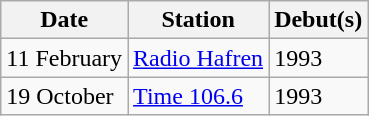<table class="wikitable">
<tr ">
<th>Date</th>
<th>Station</th>
<th>Debut(s)</th>
</tr>
<tr>
<td>11 February</td>
<td><a href='#'>Radio Hafren</a></td>
<td>1993</td>
</tr>
<tr>
<td>19 October</td>
<td><a href='#'>Time 106.6</a></td>
<td>1993</td>
</tr>
</table>
